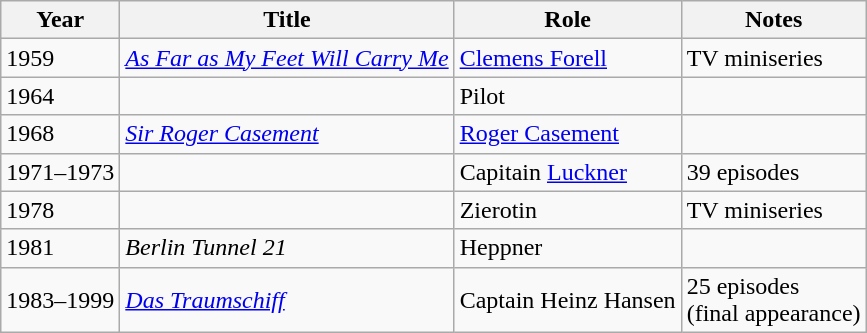<table class="wikitable">
<tr>
<th>Year</th>
<th>Title</th>
<th>Role</th>
<th>Notes</th>
</tr>
<tr>
<td>1959</td>
<td><em><a href='#'>As Far as My Feet Will Carry Me</a></em></td>
<td><a href='#'>Clemens Forell</a></td>
<td>TV miniseries</td>
</tr>
<tr>
<td>1964</td>
<td><em></em></td>
<td>Pilot</td>
<td></td>
</tr>
<tr>
<td>1968</td>
<td><em><a href='#'>Sir Roger Casement</a></em></td>
<td><a href='#'>Roger Casement</a></td>
<td></td>
</tr>
<tr>
<td>1971–1973</td>
<td><em></em></td>
<td>Capitain <a href='#'>Luckner</a></td>
<td>39 episodes</td>
</tr>
<tr>
<td>1978</td>
<td><em></em></td>
<td>Zierotin</td>
<td>TV miniseries</td>
</tr>
<tr>
<td>1981</td>
<td><em>Berlin Tunnel 21</em></td>
<td>Heppner</td>
<td></td>
</tr>
<tr>
<td>1983–1999</td>
<td><em><a href='#'>Das Traumschiff</a></em></td>
<td>Captain Heinz Hansen</td>
<td>25 episodes<br>(final appearance)</td>
</tr>
</table>
